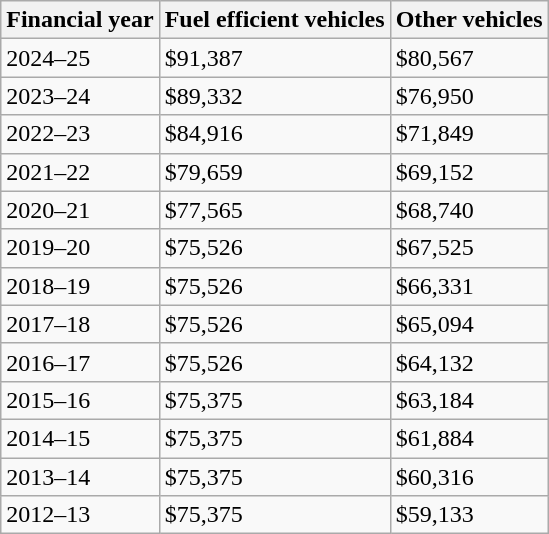<table class="wikitable sortable">
<tr>
<th>Financial year</th>
<th>Fuel efficient vehicles</th>
<th>Other vehicles</th>
</tr>
<tr>
<td>2024–25</td>
<td>$91,387</td>
<td>$80,567</td>
</tr>
<tr>
<td>2023–24</td>
<td>$89,332</td>
<td>$76,950</td>
</tr>
<tr>
<td>2022–23</td>
<td>$84,916</td>
<td>$71,849</td>
</tr>
<tr>
<td>2021–22</td>
<td>$79,659</td>
<td>$69,152</td>
</tr>
<tr>
<td>2020–21</td>
<td>$77,565</td>
<td>$68,740</td>
</tr>
<tr>
<td>2019–20</td>
<td>$75,526</td>
<td>$67,525</td>
</tr>
<tr>
<td>2018–19</td>
<td>$75,526</td>
<td>$66,331</td>
</tr>
<tr>
<td>2017–18</td>
<td>$75,526</td>
<td>$65,094</td>
</tr>
<tr>
<td>2016–17</td>
<td>$75,526</td>
<td>$64,132</td>
</tr>
<tr>
<td>2015–16</td>
<td>$75,375</td>
<td>$63,184</td>
</tr>
<tr>
<td>2014–15</td>
<td>$75,375</td>
<td>$61,884</td>
</tr>
<tr>
<td>2013–14</td>
<td>$75,375</td>
<td>$60,316</td>
</tr>
<tr>
<td>2012–13</td>
<td>$75,375</td>
<td>$59,133</td>
</tr>
</table>
